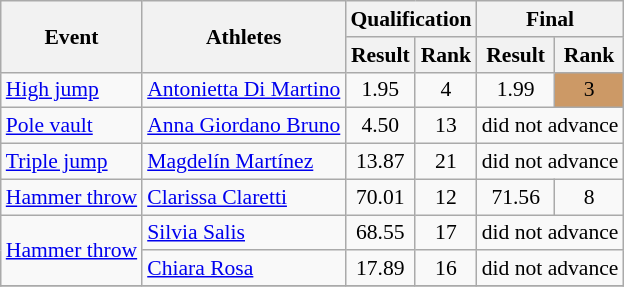<table class="wikitable" border="1" style="font-size:90%">
<tr>
<th rowspan="2">Event</th>
<th rowspan="2">Athletes</th>
<th colspan="2">Qualification</th>
<th colspan="2">Final</th>
</tr>
<tr>
<th>Result</th>
<th>Rank</th>
<th>Result</th>
<th>Rank</th>
</tr>
<tr>
<td><a href='#'>High jump</a></td>
<td><a href='#'>Antonietta Di Martino</a></td>
<td align=center>1.95</td>
<td align=center>4</td>
<td align=center>1.99</td>
<td align=center bgcolor=cc9966>3</td>
</tr>
<tr>
<td><a href='#'>Pole vault</a></td>
<td><a href='#'>Anna Giordano Bruno</a></td>
<td align=center>4.50</td>
<td align=center>13</td>
<td align=center colspan="2">did not advance</td>
</tr>
<tr>
<td><a href='#'>Triple jump</a></td>
<td><a href='#'>Magdelín Martínez</a></td>
<td align=center>13.87</td>
<td align=center>21</td>
<td align=center colspan="2">did not advance</td>
</tr>
<tr>
<td><a href='#'>Hammer throw</a></td>
<td><a href='#'>Clarissa Claretti</a></td>
<td align=center>70.01</td>
<td align=center>12</td>
<td align=center>71.56</td>
<td align=center>8</td>
</tr>
<tr>
<td rowspan=2><a href='#'>Hammer throw</a></td>
<td><a href='#'>Silvia Salis</a></td>
<td align=center>68.55</td>
<td align=center>17</td>
<td align=center colspan="2">did not advance</td>
</tr>
<tr>
<td><a href='#'>Chiara Rosa</a></td>
<td align=center>17.89</td>
<td align=center>16</td>
<td align=center colspan="2">did not advance</td>
</tr>
<tr>
</tr>
</table>
